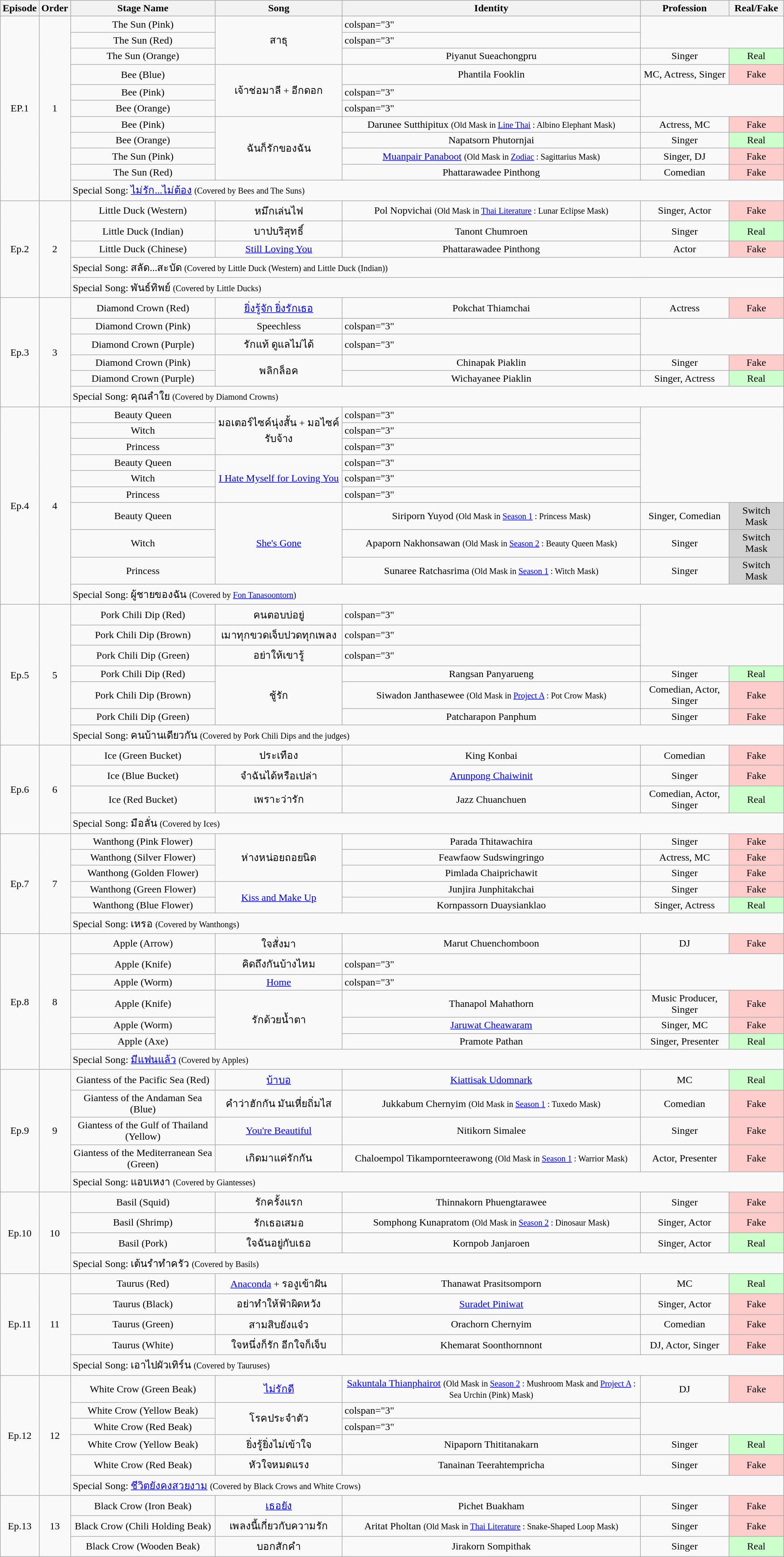<table class="wikitable">
<tr>
<th>Episode</th>
<th>Order</th>
<th>Stage Name</th>
<th>Song</th>
<th>Identity</th>
<th>Profession</th>
<th>Real/Fake</th>
</tr>
<tr>
<td rowspan="11" style="text-align:center;">EP.1</td>
<td rowspan="11" style="text-align:center;">1</td>
<td style="text-align:center;">The Sun (Pink)</td>
<td rowspan="3" style="text-align:center;">สาธุ</td>
<td>colspan="3" </td>
</tr>
<tr>
<td style="text-align:center;">The Sun (Red)</td>
<td>colspan="3" </td>
</tr>
<tr>
<td style="text-align:center;">The Sun (Orange)</td>
<td style="text-align:center;">Piyanut Sueachongpru</td>
<td style="text-align:center;">Singer</td>
<td style="text-align:center; background:#ccffcc;">Real</td>
</tr>
<tr>
<td style="text-align:center;">Bee (ฺBlue)</td>
<td rowspan="3" style="text-align:center;">เจ้าช่อมาลี + อีกดอก</td>
<td style="text-align:center;">Phantila Fooklin</td>
<td style="text-align:center;">MC, Actress, Singer</td>
<td style="text-align:center; background:#ffcccc;">Fake</td>
</tr>
<tr>
<td style="text-align:center;">Bee (Pink)</td>
<td>colspan="3" </td>
</tr>
<tr>
<td style="text-align:center;">Bee (Orange)</td>
<td>colspan="3" </td>
</tr>
<tr>
<td style="text-align:center;">Bee (Pink)</td>
<td rowspan="4" style="text-align:center;">ฉันก็รักของฉัน</td>
<td style="text-align:center;">Darunee Sutthipitux <small>(Old Mask in <a href='#'>Line Thai</a> : Albino Elephant Mask)</small></td>
<td style="text-align:center;">Actress, MC</td>
<td style="text-align:center; background:#ffcccc;">Fake</td>
</tr>
<tr>
<td style="text-align:center;">Bee (Orange)</td>
<td style="text-align:center;">Napatsorn Phutornjai</td>
<td style="text-align:center;">Singer</td>
<td style="text-align:center; background:#ccffcc;">Real</td>
</tr>
<tr>
<td style="text-align:center;">The Sun (Pink)</td>
<td style="text-align:center;"><a href='#'>Muanpair Panaboot</a>  <small>(Old Mask in <a href='#'>Zodiac</a> : Sagittarius Mask)</small></td>
<td style="text-align:center;">Singer, DJ</td>
<td style="text-align:center; background:#ffcccc;">Fake</td>
</tr>
<tr>
<td style="text-align:center;">The Sun (Red)</td>
<td style="text-align:center;">Phattarawadee Pinthong</td>
<td style="text-align:center;">Comedian</td>
<td style="text-align:center; background:#ffcccc;">Fake</td>
</tr>
<tr>
<td colspan="5">Special Song: <a href='#'>ไม่รัก...ไม่ต้อง</a> <small>(Covered by Bees and The Suns)</small></td>
</tr>
<tr>
<td rowspan="5" style="text-align:center;">Ep.2</td>
<td rowspan="5" style="text-align:center;">2</td>
<td style="text-align:center;">Little Duck (Western)</td>
<td style="text-align:center;">หมึกเล่นไฟ</td>
<td style="text-align:center;">Pol Nopvichai <small>(Old Mask in <a href='#'>Thai Literature</a> : Lunar Eclipse Mask)</small></td>
<td style="text-align:center;">Singer, Actor</td>
<td style="text-align:center; background:#ffcccc;">Fake</td>
</tr>
<tr>
<td style="text-align:center;">Little Duck (Indian)</td>
<td style="text-align:center;">บาปบริสุทธิ์</td>
<td style="text-align:center;">Tanont Chumroen</td>
<td style="text-align:center;">Singer</td>
<td style="text-align:center; background:#ccffcc;">Real</td>
</tr>
<tr>
<td style="text-align:center;">Little Duck (Chinese)</td>
<td style="text-align:center;"><a href='#'>Still Loving You</a></td>
<td style="text-align:center;">Phattarawadee Pinthong</td>
<td style="text-align:center;">Actor</td>
<td style="text-align:center; background:#ffcccc;">Fake</td>
</tr>
<tr>
<td colspan="5">Special Song: สลัด...สะบัด <small>(Covered by Little Duck (Western) and Little Duck (Indian))</small></td>
</tr>
<tr>
<td colspan="5">Special Song: พันธ์ทิพย์ <small>(Covered by Little Ducks)</small></td>
</tr>
<tr>
<td rowspan="6" style="text-align:center;">Ep.3</td>
<td rowspan="6" style="text-align:center;">3</td>
<td style="text-align:center;">Diamond Crown (Red)</td>
<td style="text-align:center;"><a href='#'>ยิ่งรู้จัก ยิ่งรักเธอ</a></td>
<td style="text-align:center;">Pokchat Thiamchai</td>
<td style="text-align:center;">Actress</td>
<td style="text-align:center; background:#ffcccc;">Fake</td>
</tr>
<tr>
<td style="text-align:center;">Diamond Crown (Pink)</td>
<td style="text-align:center;">Speechless</td>
<td>colspan="3" </td>
</tr>
<tr>
<td style="text-align:center;">Diamond Crown (Purple)</td>
<td style="text-align:center;">รักแท้ ดูแลไม่ได้</td>
<td>colspan="3" </td>
</tr>
<tr>
<td style="text-align:center;">Diamond Crown (Pink)</td>
<td rowspan="2"  style="text-align:center;">พลิกล็อค</td>
<td style="text-align:center;">Chinapak Piaklin</td>
<td style="text-align:center;">Singer</td>
<td style="text-align:center; background:#ffcccc;">Fake</td>
</tr>
<tr>
<td style="text-align:center;">Diamond Crown (Purple)</td>
<td style="text-align:center;">Wichayanee Piaklin</td>
<td style="text-align:center;">Singer, Actress</td>
<td style="text-align:center; background:#ccffcc;">Real</td>
</tr>
<tr>
<td colspan="5">Special Song: คุณลำใย <small>(Covered by Diamond Crowns)</small></td>
</tr>
<tr>
<td rowspan="10" style="text-align:center;">Ep.4</td>
<td rowspan="10" style="text-align:center;">4</td>
<td style="text-align:center;">Beauty Queen</td>
<td rowspan="3" style="text-align:center;">มอเตอร์ไซค์นุ่งสั้น + มอไซค์รับจ้าง</td>
<td>colspan="3" </td>
</tr>
<tr>
<td style="text-align:center;">Witch</td>
<td>colspan="3" </td>
</tr>
<tr>
<td style="text-align:center;">Princess</td>
<td>colspan="3" </td>
</tr>
<tr>
<td style="text-align:center;">Beauty Queen</td>
<td rowspan="3"  style="text-align:center;"><a href='#'>I Hate Myself for Loving You</a></td>
<td>colspan="3" </td>
</tr>
<tr>
<td style="text-align:center;">Witch</td>
<td>colspan="3" </td>
</tr>
<tr>
<td style="text-align:center;">Princess</td>
<td>colspan="3" </td>
</tr>
<tr>
<td style="text-align:center;">Beauty Queen</td>
<td rowspan="3"  style="text-align:center;"><a href='#'>She's Gone</a></td>
<td style="text-align:center;">Siriporn Yuyod <small>(Old Mask in <a href='#'>Season 1</a> : Princess Mask)</small></td>
<td style="text-align:center;">Singer, Comedian</td>
<td style="text-align:center; background:lightgrey;">Switch Mask</td>
</tr>
<tr>
<td style="text-align:center;">Witch</td>
<td style="text-align:center;">Apaporn Nakhonsawan <small>(Old Mask in <a href='#'>Season 2</a> : Beauty Queen Mask)</small></td>
<td style="text-align:center;">Singer</td>
<td style="text-align:center; background:lightgrey;">Switch Mask</td>
</tr>
<tr>
<td style="text-align:center;">Princess</td>
<td style="text-align:center;">Sunaree Ratchasrima <small>(Old Mask in <a href='#'>Season 1</a> : Witch Mask)</small></td>
<td style="text-align:center;">Singer</td>
<td style="text-align:center; background:lightgrey;">Switch Mask</td>
</tr>
<tr>
<td colspan="5">Special Song: ผู้ชายของฉัน <small>(Covered by <a href='#'>Fon Tanasoontorn</a>)</small></td>
</tr>
<tr>
<td rowspan="7" style="text-align:center;">Ep.5</td>
<td rowspan="7" style="text-align:center;">5</td>
<td style="text-align:center;">Pork Chili Dip (Red)</td>
<td style="text-align:center;">คนตอบบ่อยู่</td>
<td>colspan="3" </td>
</tr>
<tr>
<td style="text-align:center;">Pork Chili Dip (Brown)</td>
<td style="text-align:center;">เมาทุกขวดเจ็บปวดทุกเพลง</td>
<td>colspan="3" </td>
</tr>
<tr>
<td style="text-align:center;">Pork Chili Dip (Green)</td>
<td style="text-align:center;">อย่าให้เขารู้</td>
<td>colspan="3" </td>
</tr>
<tr>
<td style="text-align:center;">Pork Chili Dip (Red)</td>
<td rowspan="3" style="text-align:center;">ชู้รัก</td>
<td style="text-align:center;">Rangsan Panyarueng</td>
<td style="text-align:center;">Singer</td>
<td style="text-align:center; background:#ccffcc;">Real</td>
</tr>
<tr>
<td style="text-align:center;">Pork Chili Dip (Brown)</td>
<td style="text-align:center;">Siwadon Janthasewee <small>(Old Mask in <a href='#'>Project A</a> : Pot Crow Mask)</small></td>
<td style="text-align:center;">Comedian, Actor, Singer</td>
<td style="text-align:center; background:#ffcccc;">Fake</td>
</tr>
<tr>
<td style="text-align:center;">Pork Chili Dip (Green)</td>
<td style="text-align:center;">Patcharapon Panphum</td>
<td style="text-align:center;">Singer</td>
<td style="text-align:center; background:#ffcccc;">Fake</td>
</tr>
<tr>
<td colspan="5">Special Song: คนบ้านเดียวกัน <small>(Covered by Pork Chili Dips and the judges)</small></td>
</tr>
<tr>
<td rowspan="4" style="text-align:center;">Ep.6</td>
<td rowspan="4" style="text-align:center;">6</td>
<td style="text-align:center;">Ice (Green Bucket)</td>
<td style="text-align:center;">ประเทือง</td>
<td style="text-align:center;">King Konbai</td>
<td style="text-align:center;">Comedian</td>
<td style="text-align:center; background:#ffcccc;">Fake</td>
</tr>
<tr>
<td style="text-align:center;">Ice (Blue Bucket)</td>
<td style="text-align:center;">จำฉันได้หรือเปล่า</td>
<td style="text-align:center;"><a href='#'>Arunpong Chaiwinit</a></td>
<td style="text-align:center;">Singer</td>
<td style="text-align:center; background:#ffcccc;">Fake</td>
</tr>
<tr>
<td style="text-align:center;">Ice (Red Bucket)</td>
<td style="text-align:center;">เพราะว่ารัก</td>
<td style="text-align:center;">Jazz Chuanchuen</td>
<td style="text-align:center;">Comedian, Actor, Singer</td>
<td style="text-align:center; background:#ccffcc;">Real</td>
</tr>
<tr>
<td colspan="5">Special Song: มือลั่น <small>(Covered by Ices)</small></td>
</tr>
<tr>
<td rowspan="6" style="text-align:center;">Ep.7</td>
<td rowspan="6" style="text-align:center;">7</td>
<td style="text-align:center;">Wanthong (Pink Flower)</td>
<td rowspan="3" style="text-align:center;">ห่างหน่อยถอยนิด</td>
<td style="text-align:center;">Parada Thitawachira</td>
<td style="text-align:center;">Singer</td>
<td style="text-align:center; background:#ffcccc;">Fake</td>
</tr>
<tr>
<td style="text-align:center;">Wanthong (Silver Flower)</td>
<td style="text-align:center;">Feawfaow Sudswingringo</td>
<td style="text-align:center;">Actress, MC</td>
<td style="text-align:center; background:#ffcccc;">Fake</td>
</tr>
<tr>
<td style="text-align:center;">Wanthong (Golden Flower)</td>
<td style="text-align:center;">Pimlada Chaiprichawit</td>
<td style="text-align:center;">Singer</td>
<td style="text-align:center; background:#ffcccc;">Fake</td>
</tr>
<tr>
<td style="text-align:center;">Wanthong (Green Flower)</td>
<td rowspan="2" style="text-align:center;"><a href='#'>Kiss and Make Up</a></td>
<td style="text-align:center;">Junjira Junphitakchai</td>
<td style="text-align:center;">Singer</td>
<td style="text-align:center; background:#ffcccc;">Fake</td>
</tr>
<tr>
<td style="text-align:center;">Wanthong (Blue Flower)</td>
<td style="text-align:center;">Kornpassorn Duaysianklao</td>
<td style="text-align:center;">Singer, Actress</td>
<td style="text-align:center; background:#ccffcc;">Real</td>
</tr>
<tr>
<td colspan="5">Special Song: เหรอ <small>(Covered by Wanthongs)</small></td>
</tr>
<tr>
<td rowspan="7" style="text-align:center;">Ep.8</td>
<td rowspan="7" style="text-align:center;">8</td>
<td style="text-align:center;">Apple (Arrow)</td>
<td style="text-align:center;">ใจสั่งมา</td>
<td style="text-align:center;">Marut Chuenchomboon</td>
<td style="text-align:center;">DJ</td>
<td style="text-align:center; background:#ffcccc;">Fake</td>
</tr>
<tr>
<td style="text-align:center;">Apple (Knife)</td>
<td style="text-align:center;">คิดถึงกันบ้างไหม</td>
<td>colspan="3" </td>
</tr>
<tr>
<td style="text-align:center;">Apple (Worm)</td>
<td style="text-align:center;"><a href='#'>Home</a></td>
<td>colspan="3" </td>
</tr>
<tr>
<td style="text-align:center;">Apple (Knife)</td>
<td rowspan="3" style="text-align:center;">รักด้วยน้ำตา</td>
<td style="text-align:center;">Thanapol Mahathorn</td>
<td style="text-align:center;">Music Producer, Singer</td>
<td style="text-align:center; background:#ffcccc;">Fake</td>
</tr>
<tr>
<td style="text-align:center;">Apple (Worm)</td>
<td style="text-align:center;"><a href='#'>Jaruwat Cheawaram</a></td>
<td style="text-align:center;">Singer, MC</td>
<td style="text-align:center; background:#ffcccc;">Fake</td>
</tr>
<tr>
<td style="text-align:center;">Apple (Axe)</td>
<td style="text-align:center;">Pramote Pathan</td>
<td style="text-align:center;">Singer, Presenter</td>
<td style="text-align:center; background:#ccffcc;">Real</td>
</tr>
<tr>
<td colspan="5">Special Song: <a href='#'>มีแฟนแล้ว</a> <small>(Covered by Apples)</small></td>
</tr>
<tr>
<td rowspan="5" style="text-align:center;">Ep.9</td>
<td rowspan="5" style="text-align:center;">9</td>
<td style="text-align:center;">Giantess of the Pacific Sea (Red)</td>
<td style="text-align:center;"><a href='#'>บ้าบอ</a></td>
<td style="text-align:center;"><a href='#'>Kiattisak Udomnark</a></td>
<td style="text-align:center;">MC</td>
<td style="text-align:center; background:#ccffcc;">Real</td>
</tr>
<tr>
<td style="text-align:center;">Giantess of the Andaman Sea (Blue)</td>
<td style="text-align:center;">คำว่าฮักกัน มันเหี่ยถิ่มไส</td>
<td style="text-align:center;">Jukkabum Chernyim <small>(Old Mask in <a href='#'>Season 1</a> : Tuxedo Mask)</small></td>
<td style="text-align:center;">Comedian</td>
<td style="text-align:center; background:#ffcccc;">Fake</td>
</tr>
<tr>
<td style="text-align:center;">Giantess of the Gulf of Thailand (Yellow)</td>
<td style="text-align:center;"><a href='#'>You're Beautiful</a></td>
<td style="text-align:center;">Nitikorn Simalee</td>
<td style="text-align:center;">Singer</td>
<td style="text-align:center; background:#ffcccc;">Fake</td>
</tr>
<tr>
<td style="text-align:center;">Giantess of the Mediterranean Sea (Green)</td>
<td style="text-align:center;">เกิดมาแค่รักกัน</td>
<td style="text-align:center;">Chaloempol Tikampornteerawong <small>(Old Mask in <a href='#'>Season 1</a> : Warrior Mask)</small></td>
<td style="text-align:center;">Actor, Presenter</td>
<td style="text-align:center; background:#ffcccc;">Fake</td>
</tr>
<tr>
<td colspan="5">Special Song: แอบเหงา <small>(Covered by Giantesses)</small></td>
</tr>
<tr>
<td rowspan="4" style="text-align:center;">Ep.10</td>
<td rowspan="4" style="text-align:center;">10</td>
<td style="text-align:center;">Basil (Squid)</td>
<td style="text-align:center;">รักครั้งแรก</td>
<td style="text-align:center;">Thinnakorn Phuengtarawee</td>
<td style="text-align:center;">Singer</td>
<td style="text-align:center; background:#ffcccc;">Fake</td>
</tr>
<tr>
<td style="text-align:center;">Basil (Shrimp)</td>
<td style="text-align:center;">รักเธอเสมอ</td>
<td style="text-align:center;">Somphong Kunapratom <small>(Old Mask in <a href='#'>Season 2</a> : Dinosaur Mask)</small></td>
<td style="text-align:center;">Singer, Actor</td>
<td style="text-align:center; background:#ffcccc;">Fake</td>
</tr>
<tr>
<td style="text-align:center;">Basil (Pork)</td>
<td style="text-align:center;">ใจฉันอยู่กับเธอ</td>
<td style="text-align:center;">Kornpob Janjaroen</td>
<td style="text-align:center;">Singer, Actor</td>
<td style="text-align:center; background:#ccffcc;">Real</td>
</tr>
<tr>
<td colspan="5">Special Song: เต้นรำทำครัว <small>(Covered by Basils)</small></td>
</tr>
<tr>
<td rowspan="5" style="text-align:center;">Ep.11</td>
<td rowspan="5" style="text-align:center;">11</td>
<td style="text-align:center;">Taurus (Red)</td>
<td style="text-align:center;"><a href='#'>Anaconda</a> + รองูเข้าฝัน</td>
<td style="text-align:center;">Thanawat Prasitsomporn</td>
<td style="text-align:center;">MC</td>
<td style="text-align:center; background:#ccffcc;">Real</td>
</tr>
<tr>
<td style="text-align:center;">Taurus (Black)</td>
<td style="text-align:center;">อย่าทำให้ฟ้าผิดหวัง</td>
<td style="text-align:center;"><a href='#'>Suradet Piniwat</a></td>
<td style="text-align:center;">Singer, Actor</td>
<td style="text-align:center; background:#ffcccc;">Fake</td>
</tr>
<tr>
<td style="text-align:center;">Taurus (Green)</td>
<td style="text-align:center;">สามสิบยังแจ๋ว</td>
<td style="text-align:center;">Orachorn Chernyim</td>
<td style="text-align:center;">Comedian</td>
<td style="text-align:center; background:#ffcccc;">Fake</td>
</tr>
<tr>
<td style="text-align:center;">Taurus (White)</td>
<td style="text-align:center;">ใจหนึ่งก็รัก อีกใจก็เจ็บ</td>
<td style="text-align:center;">Khemarat Soonthornnont</td>
<td style="text-align:center;">DJ, Actor, Singer</td>
<td style="text-align:center; background:#ffcccc;">Fake</td>
</tr>
<tr>
<td colspan="5">Special Song: เอาไปผัวเทิร์น <small>(Covered by Tauruses)</small></td>
</tr>
<tr>
<td rowspan="6" style="text-align:center;">Ep.12</td>
<td rowspan="6" style="text-align:center;">12</td>
<td style="text-align:center;">White Crow (Green Beak)</td>
<td style="text-align:center;"><a href='#'>ไม่รักดี</a></td>
<td style="text-align:center;"><a href='#'>Sakuntala Thianphairot</a> <small>(Old Mask in <a href='#'>Season 2</a> : Mushroom Mask and <a href='#'>Project A</a> : Sea Urchin (Pink) Mask)</small></td>
<td style="text-align:center;">DJ</td>
<td style="text-align:center; background:#ffcccc;">Fake</td>
</tr>
<tr>
<td style="text-align:center;">White Crow (Yellow Beak)</td>
<td rowspan="2" style="text-align:center;">โรคประจำตัว</td>
<td>colspan="3" </td>
</tr>
<tr>
<td style="text-align:center;">White Crow (Red Beak)</td>
<td>colspan="3" </td>
</tr>
<tr>
<td style="text-align:center;">White Crow (Yellow Beak)</td>
<td style="text-align:center;">ยิ่งรู้ยิ่งไม่เข้าใจ</td>
<td style="text-align:center;">Nipaporn Thititanakarn</td>
<td style="text-align:center;">Singer</td>
<td style="text-align:center; background:#ccffcc;">Real</td>
</tr>
<tr>
<td style="text-align:center;">White Crow (Red Beak)</td>
<td style="text-align:center;">หัวใจหมดแรง</td>
<td style="text-align:center;">Tanainan Teerahtempricha</td>
<td style="text-align:center;">Singer</td>
<td style="text-align:center; background:#ffcccc;">Fake</td>
</tr>
<tr>
<td colspan="5">Special Song: <a href='#'>ชีวิตยังคงสวยงาม</a> <small>(Covered by Black Crows and White Crows)</small></td>
</tr>
<tr>
<td rowspan="3" style="text-align:center;">Ep.13</td>
<td rowspan="3" style="text-align:center;">13</td>
<td style="text-align:center;">Black Crow (Iron Beak)</td>
<td style="text-align:center;"><a href='#'>เธอยัง</a></td>
<td style="text-align:center;">Pichet Buakham</td>
<td style="text-align:center;">Singer</td>
<td style="text-align:center; background:#ffcccc;">Fake</td>
</tr>
<tr>
<td style="text-align:center;">Black Crow (Chili Holding Beak)</td>
<td style="text-align:center;">เพลงนี้เกี่ยวกับความรัก</td>
<td style="text-align:center;">Aritat Pholtan <small>(Old Mask in <a href='#'>Thai Literature</a> : Snake-Shaped Loop Mask)</small></td>
<td style="text-align:center;">Singer</td>
<td style="text-align:center; background:#ffcccc;">Fake</td>
</tr>
<tr>
<td style="text-align:center;">Black Crow (Wooden Beak)</td>
<td style="text-align:center;">บอกสักคำ</td>
<td style="text-align:center;">Jirakorn Sompithak</td>
<td style="text-align:center;">Singer</td>
<td style="text-align:center; background:#ccffcc;">Real</td>
</tr>
</table>
